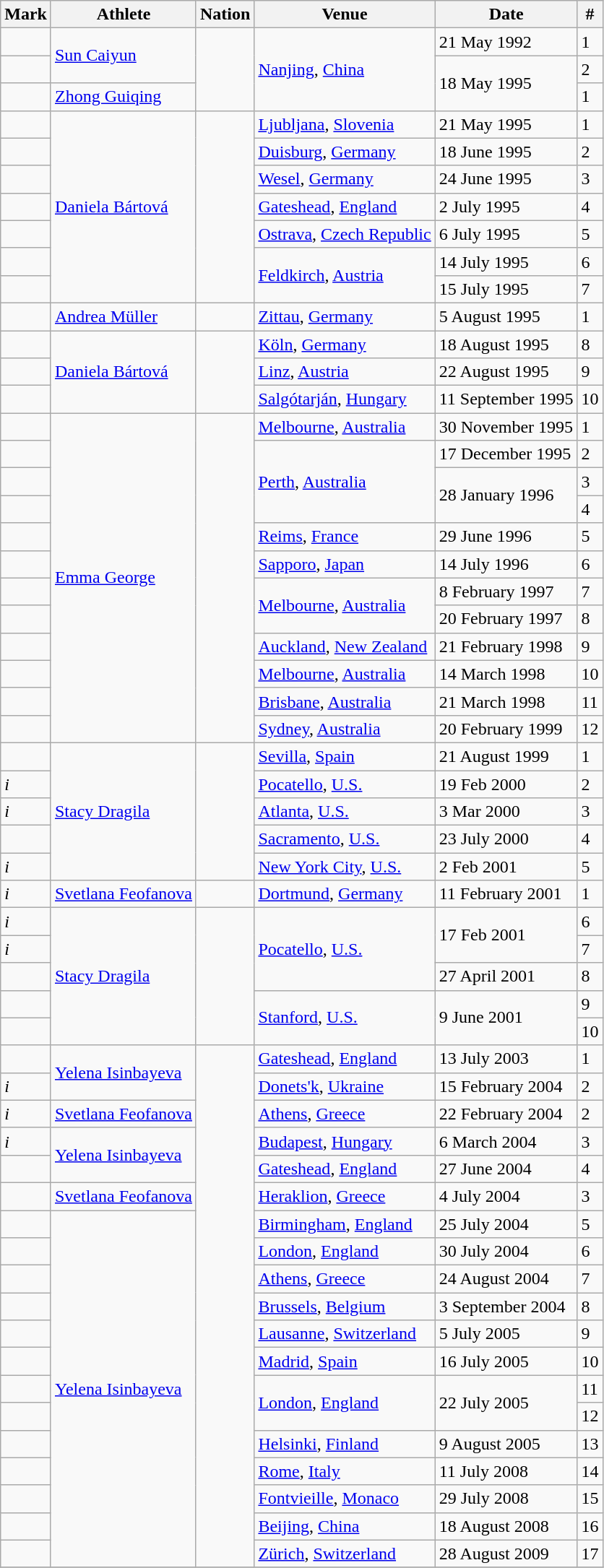<table class="wikitable">
<tr>
<th>Mark</th>
<th>Athlete</th>
<th>Nation</th>
<th>Venue</th>
<th>Date</th>
<th>#</th>
</tr>
<tr>
<td></td>
<td rowspan="2"><a href='#'>Sun Caiyun</a></td>
<td rowspan="3"></td>
<td rowspan="3"><a href='#'>Nanjing</a>, <a href='#'>China</a></td>
<td>21 May 1992</td>
<td>1</td>
</tr>
<tr>
<td></td>
<td rowspan="2">18 May 1995</td>
<td>2</td>
</tr>
<tr>
<td></td>
<td><a href='#'>Zhong Guiqing</a></td>
<td>1</td>
</tr>
<tr>
<td></td>
<td rowspan="7"><a href='#'>Daniela Bártová</a></td>
<td rowspan="7"></td>
<td><a href='#'>Ljubljana</a>, <a href='#'>Slovenia</a></td>
<td>21 May 1995</td>
<td>1</td>
</tr>
<tr>
<td></td>
<td><a href='#'>Duisburg</a>, <a href='#'>Germany</a></td>
<td>18 June 1995</td>
<td>2</td>
</tr>
<tr>
<td></td>
<td><a href='#'>Wesel</a>, <a href='#'>Germany</a></td>
<td>24 June 1995</td>
<td>3</td>
</tr>
<tr>
<td></td>
<td><a href='#'>Gateshead</a>, <a href='#'>England</a></td>
<td>2 July 1995</td>
<td>4</td>
</tr>
<tr>
<td></td>
<td><a href='#'>Ostrava</a>, <a href='#'>Czech Republic</a></td>
<td>6 July 1995</td>
<td>5</td>
</tr>
<tr>
<td></td>
<td rowspan="2"><a href='#'>Feldkirch</a>, <a href='#'>Austria</a></td>
<td>14 July 1995</td>
<td>6</td>
</tr>
<tr>
<td></td>
<td>15 July 1995</td>
<td>7</td>
</tr>
<tr>
<td></td>
<td><a href='#'>Andrea Müller</a></td>
<td></td>
<td><a href='#'>Zittau</a>, <a href='#'>Germany</a></td>
<td>5 August 1995</td>
<td>1</td>
</tr>
<tr>
<td></td>
<td rowspan="3"><a href='#'>Daniela Bártová</a></td>
<td rowspan="3"></td>
<td><a href='#'>Köln</a>, <a href='#'>Germany</a></td>
<td>18 August 1995</td>
<td>8</td>
</tr>
<tr>
<td></td>
<td><a href='#'>Linz</a>, <a href='#'>Austria</a></td>
<td>22 August 1995</td>
<td>9</td>
</tr>
<tr>
<td></td>
<td><a href='#'>Salgótarján</a>, <a href='#'>Hungary</a></td>
<td>11 September 1995</td>
<td>10</td>
</tr>
<tr>
<td></td>
<td rowspan="12"><a href='#'>Emma George</a></td>
<td rowspan="12"></td>
<td><a href='#'>Melbourne</a>, <a href='#'>Australia</a></td>
<td>30 November 1995</td>
<td>1</td>
</tr>
<tr>
<td></td>
<td rowspan="3"><a href='#'>Perth</a>, <a href='#'>Australia</a></td>
<td>17 December 1995</td>
<td>2</td>
</tr>
<tr>
<td></td>
<td rowspan="2">28 January 1996</td>
<td>3</td>
</tr>
<tr>
<td></td>
<td>4</td>
</tr>
<tr>
<td></td>
<td><a href='#'>Reims</a>, <a href='#'>France</a></td>
<td>29 June 1996</td>
<td>5</td>
</tr>
<tr>
<td></td>
<td><a href='#'>Sapporo</a>, <a href='#'>Japan</a></td>
<td>14 July 1996</td>
<td>6</td>
</tr>
<tr>
<td></td>
<td rowspan="2"><a href='#'>Melbourne</a>, <a href='#'>Australia</a></td>
<td>8 February 1997</td>
<td>7</td>
</tr>
<tr>
<td></td>
<td>20 February 1997</td>
<td>8</td>
</tr>
<tr>
<td></td>
<td><a href='#'>Auckland</a>, <a href='#'>New Zealand</a></td>
<td>21 February 1998</td>
<td>9</td>
</tr>
<tr>
<td></td>
<td><a href='#'>Melbourne</a>, <a href='#'>Australia</a></td>
<td>14 March 1998</td>
<td>10</td>
</tr>
<tr>
<td></td>
<td><a href='#'>Brisbane</a>, <a href='#'>Australia</a></td>
<td>21 March 1998</td>
<td>11</td>
</tr>
<tr>
<td></td>
<td><a href='#'>Sydney</a>, <a href='#'>Australia</a></td>
<td>20 February 1999</td>
<td>12</td>
</tr>
<tr>
<td></td>
<td rowspan="5"><a href='#'>Stacy Dragila</a></td>
<td rowspan="5"></td>
<td><a href='#'>Sevilla</a>, <a href='#'>Spain</a></td>
<td>21 August 1999</td>
<td>1</td>
</tr>
<tr>
<td><em>i</em> </td>
<td><a href='#'>Pocatello</a>, <a href='#'>U.S.</a></td>
<td>19 Feb 2000</td>
<td>2</td>
</tr>
<tr>
<td><em>i</em> </td>
<td><a href='#'>Atlanta</a>, <a href='#'>U.S.</a></td>
<td>3 Mar 2000</td>
<td>3</td>
</tr>
<tr>
<td></td>
<td><a href='#'>Sacramento</a>, <a href='#'>U.S.</a></td>
<td>23 July 2000</td>
<td>4</td>
</tr>
<tr>
<td><em>i</em> </td>
<td><a href='#'>New York City</a>, <a href='#'>U.S.</a></td>
<td>2 Feb 2001</td>
<td>5</td>
</tr>
<tr>
<td><em>i</em> </td>
<td><a href='#'>Svetlana Feofanova</a></td>
<td></td>
<td><a href='#'>Dortmund</a>, <a href='#'>Germany</a></td>
<td>11 February 2001</td>
<td>1</td>
</tr>
<tr>
<td><em>i</em> </td>
<td rowspan="5"><a href='#'>Stacy Dragila</a></td>
<td rowspan="5"></td>
<td rowspan="3"><a href='#'>Pocatello</a>, <a href='#'>U.S.</a></td>
<td rowspan="2">17 Feb 2001</td>
<td>6</td>
</tr>
<tr>
<td><em>i</em> </td>
<td>7</td>
</tr>
<tr>
<td></td>
<td>27 April 2001</td>
<td>8</td>
</tr>
<tr>
<td></td>
<td rowspan="2"><a href='#'>Stanford</a>, <a href='#'>U.S.</a></td>
<td rowspan="2">9 June 2001</td>
<td>9</td>
</tr>
<tr>
<td></td>
<td>10</td>
</tr>
<tr>
<td></td>
<td rowspan="2"><a href='#'>Yelena Isinbayeva</a></td>
<td rowspan="19"></td>
<td><a href='#'>Gateshead</a>, <a href='#'>England</a></td>
<td>13 July 2003</td>
<td>1</td>
</tr>
<tr>
<td><em>i</em> </td>
<td><a href='#'>Donets'k</a>, <a href='#'>Ukraine</a></td>
<td>15 February 2004</td>
<td>2</td>
</tr>
<tr>
<td><em>i</em> </td>
<td><a href='#'>Svetlana Feofanova</a></td>
<td><a href='#'>Athens</a>, <a href='#'>Greece</a></td>
<td>22 February 2004</td>
<td>2</td>
</tr>
<tr>
<td><em>i</em> </td>
<td rowspan="2"><a href='#'>Yelena Isinbayeva</a></td>
<td><a href='#'>Budapest</a>, <a href='#'>Hungary</a></td>
<td>6 March 2004</td>
<td>3</td>
</tr>
<tr>
<td></td>
<td><a href='#'>Gateshead</a>, <a href='#'>England</a></td>
<td>27 June 2004</td>
<td>4</td>
</tr>
<tr>
<td></td>
<td><a href='#'>Svetlana Feofanova</a></td>
<td><a href='#'>Heraklion</a>, <a href='#'>Greece</a></td>
<td>4 July 2004</td>
<td>3</td>
</tr>
<tr>
<td></td>
<td rowspan="13"><a href='#'>Yelena Isinbayeva</a></td>
<td><a href='#'>Birmingham</a>, <a href='#'>England</a></td>
<td>25 July 2004</td>
<td>5</td>
</tr>
<tr>
<td></td>
<td><a href='#'>London</a>, <a href='#'>England</a></td>
<td>30 July 2004</td>
<td>6</td>
</tr>
<tr>
<td></td>
<td><a href='#'>Athens</a>, <a href='#'>Greece</a></td>
<td>24 August 2004</td>
<td>7</td>
</tr>
<tr>
<td></td>
<td><a href='#'>Brussels</a>, <a href='#'>Belgium</a></td>
<td>3 September 2004</td>
<td>8</td>
</tr>
<tr>
<td></td>
<td><a href='#'>Lausanne</a>, <a href='#'>Switzerland</a></td>
<td>5 July 2005</td>
<td>9</td>
</tr>
<tr>
<td></td>
<td><a href='#'>Madrid</a>, <a href='#'>Spain</a></td>
<td>16 July 2005</td>
<td>10</td>
</tr>
<tr>
<td></td>
<td rowspan="2"><a href='#'>London</a>, <a href='#'>England</a></td>
<td rowspan="2">22 July 2005</td>
<td>11</td>
</tr>
<tr>
<td></td>
<td>12</td>
</tr>
<tr>
<td></td>
<td><a href='#'>Helsinki</a>, <a href='#'>Finland</a></td>
<td>9 August 2005</td>
<td>13</td>
</tr>
<tr>
<td></td>
<td><a href='#'>Rome</a>, <a href='#'>Italy</a></td>
<td>11 July 2008</td>
<td>14</td>
</tr>
<tr>
<td></td>
<td><a href='#'>Fontvieille</a>, <a href='#'>Monaco</a></td>
<td>29 July 2008</td>
<td>15</td>
</tr>
<tr>
<td></td>
<td><a href='#'>Beijing</a>, <a href='#'>China</a></td>
<td>18 August 2008</td>
<td>16</td>
</tr>
<tr>
<td></td>
<td><a href='#'>Zürich</a>, <a href='#'>Switzerland</a></td>
<td>28 August 2009</td>
<td>17</td>
</tr>
<tr>
</tr>
</table>
